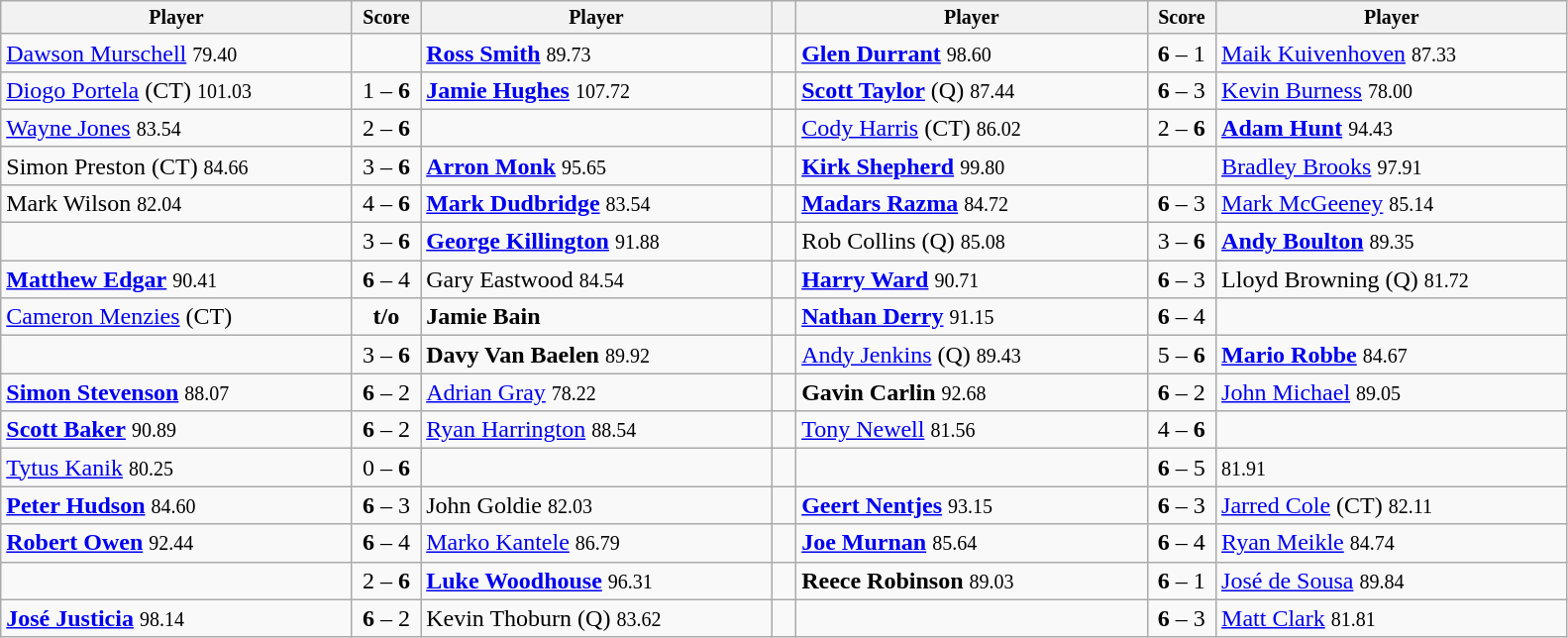<table class="wikitable">
<tr style="font-size:10pt;font-weight:bold">
<th width=230>Player</th>
<th width=40>Score</th>
<th width=230>Player</th>
<th width=10></th>
<th width=230>Player</th>
<th width=40>Score</th>
<th width=230>Player</th>
</tr>
<tr>
<td> <a href='#'>Dawson Murschell</a> <small><span>79.40</span></small></td>
<td align=center></td>
<td> <strong><a href='#'>Ross Smith</a></strong> <small><span>89.73</span></small></td>
<td></td>
<td> <strong><a href='#'>Glen Durrant</a></strong> <small><span>98.60</span></small></td>
<td align=center><strong>6</strong> – 1</td>
<td> <a href='#'>Maik Kuivenhoven</a> <small><span>87.33</span></small></td>
</tr>
<tr>
<td> <a href='#'>Diogo Portela</a> (CT) <small><span>101.03</span></small></td>
<td align=center>1 – <strong>6</strong></td>
<td> <strong><a href='#'>Jamie Hughes</a></strong> <small><span>107.72</span></small></td>
<td></td>
<td> <strong><a href='#'>Scott Taylor</a></strong> (Q) <small><span>87.44</span></small></td>
<td align=center><strong>6</strong> – 3</td>
<td> <a href='#'>Kevin Burness</a> <small><span>78.00</span></small></td>
</tr>
<tr>
<td> <a href='#'>Wayne Jones</a> <small><span>83.54</span></small></td>
<td align=center>2 – <strong>6</strong></td>
<td></td>
<td></td>
<td> <a href='#'>Cody Harris</a> (CT) <small><span>86.02</span></small></td>
<td align=center>2 – <strong>6</strong></td>
<td> <strong><a href='#'>Adam Hunt</a></strong> <small><span>94.43</span></small></td>
</tr>
<tr>
<td> Simon Preston (CT) <small><span>84.66</span></small></td>
<td align=center>3 – <strong>6</strong></td>
<td> <strong><a href='#'>Arron Monk</a></strong> <small><span>95.65</span></small></td>
<td></td>
<td> <strong><a href='#'>Kirk Shepherd</a></strong> <small><span>99.80</span></small></td>
<td align=center></td>
<td> <a href='#'>Bradley Brooks</a> <small><span>97.91</span></small></td>
</tr>
<tr>
<td> Mark Wilson <small><span>82.04</span></small></td>
<td align=center>4 – <strong>6</strong></td>
<td> <strong><a href='#'>Mark Dudbridge</a></strong> <small><span>83.54</span></small></td>
<td></td>
<td> <strong><a href='#'>Madars Razma</a></strong> <small><span>84.72</span></small></td>
<td align=center><strong>6</strong> – 3</td>
<td> <a href='#'>Mark McGeeney</a> <small><span>85.14</span></small></td>
</tr>
<tr>
<td></td>
<td align=center>3 – <strong>6</strong></td>
<td> <strong><a href='#'>George Killington</a></strong> <small><span>91.88</span></small></td>
<td></td>
<td> Rob Collins (Q) <small><span>85.08</span></small></td>
<td align=center>3 – <strong>6</strong></td>
<td> <strong><a href='#'>Andy Boulton</a></strong> <small><span>89.35</span></small></td>
</tr>
<tr>
<td> <strong><a href='#'>Matthew Edgar</a></strong> <small><span>90.41</span></small></td>
<td align=center><strong>6</strong> – 4</td>
<td> Gary Eastwood <small><span>84.54</span></small></td>
<td></td>
<td> <strong><a href='#'>Harry Ward</a></strong> <small><span>90.71</span></small></td>
<td align=center><strong>6</strong> – 3</td>
<td> Lloyd Browning (Q) <small><span>81.72</span></small></td>
</tr>
<tr>
<td> <a href='#'>Cameron Menzies</a> (CT) <small><span></span></small></td>
<td align=center><strong>t/o</strong></td>
<td> <strong>Jamie Bain</strong> <small><span></span></small></td>
<td></td>
<td><strong> <a href='#'>Nathan Derry</a></strong> <small><span>91.15</span></small></td>
<td align=center><strong>6</strong> – 4</td>
<td></td>
</tr>
<tr>
<td></td>
<td align=center>3 – <strong>6</strong></td>
<td> <strong>Davy Van Baelen</strong> <small><span>89.92</span></small></td>
<td></td>
<td> <a href='#'>Andy Jenkins</a> (Q) <small><span>89.43</span></small></td>
<td align=center>5 – <strong>6</strong></td>
<td> <strong><a href='#'>Mario Robbe</a></strong> <small><span>84.67</span></small></td>
</tr>
<tr>
<td> <strong><a href='#'>Simon Stevenson</a></strong> <small><span>88.07</span></small></td>
<td align=center><strong>6</strong> – 2</td>
<td> <a href='#'>Adrian Gray</a> <small><span>78.22</span></small></td>
<td></td>
<td> <strong>Gavin Carlin</strong> <small><span>92.68</span></small></td>
<td align=center><strong>6</strong> – 2</td>
<td> <a href='#'>John Michael</a> <small><span>89.05</span></small></td>
</tr>
<tr>
<td> <strong><a href='#'>Scott Baker</a></strong> <small><span>90.89</span></small></td>
<td align=center><strong>6</strong> – 2</td>
<td> <a href='#'>Ryan Harrington</a> <small><span>88.54</span></small></td>
<td></td>
<td> <a href='#'>Tony Newell</a> <small><span>81.56</span></small></td>
<td align=center>4 – <strong>6</strong></td>
<td></td>
</tr>
<tr>
<td> <a href='#'>Tytus Kanik</a> <small><span>80.25</span></small></td>
<td align=center>0 – <strong>6</strong></td>
<td></td>
<td></td>
<td></td>
<td align=center><strong>6</strong> – 5</td>
<td><small><span>81.91</span></small></td>
</tr>
<tr>
<td> <strong><a href='#'>Peter Hudson</a></strong> <small><span>84.60</span></small></td>
<td align=center><strong>6</strong> – 3</td>
<td> John Goldie <small><span>82.03</span></small></td>
<td></td>
<td> <strong><a href='#'>Geert Nentjes</a></strong> <small><span>93.15</span></small></td>
<td align=center><strong>6</strong> – 3</td>
<td> <a href='#'>Jarred Cole</a> (CT) <small><span>82.11</span></small></td>
</tr>
<tr>
<td> <strong><a href='#'>Robert Owen</a></strong> <small><span>92.44</span></small></td>
<td align=center><strong>6</strong> – 4</td>
<td> <a href='#'>Marko Kantele</a> <small><span></span></small> <small><span>86.79</span></small></td>
<td></td>
<td> <strong><a href='#'>Joe Murnan</a></strong> <small><span>85.64</span></small></td>
<td align=center><strong>6</strong> – 4</td>
<td> <a href='#'>Ryan Meikle</a> <small><span>84.74</span></small></td>
</tr>
<tr>
<td></td>
<td align=center>2 – <strong>6</strong></td>
<td> <strong><a href='#'>Luke Woodhouse</a></strong> <small><span>96.31</span></small></td>
<td></td>
<td> <strong>Reece Robinson</strong> <small><span>89.03</span></small></td>
<td align=center><strong>6</strong> – 1</td>
<td> <a href='#'>José de Sousa</a> <small><span>89.84</span></small></td>
</tr>
<tr>
<td> <strong><a href='#'>José Justicia</a></strong> <small><span>98.14</span></small></td>
<td align=center><strong>6</strong> – 2</td>
<td> Kevin Thoburn (Q) <small><span>83.62</span></small></td>
<td></td>
<td></td>
<td align=center><strong>6</strong> – 3</td>
<td> <a href='#'>Matt Clark</a> <small><span>81.81</span></small></td>
</tr>
</table>
